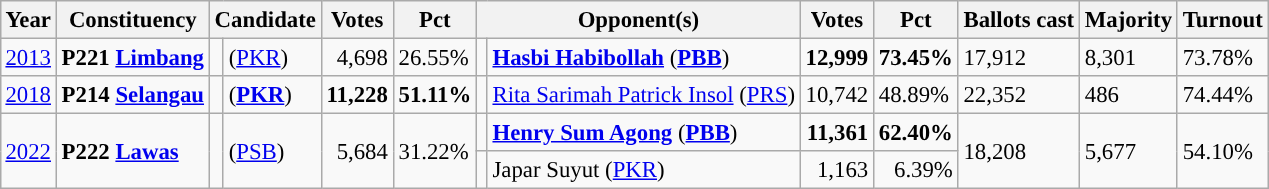<table class="wikitable" style="margin:0.5em ; font-size:95%">
<tr>
<th>Year</th>
<th>Constituency</th>
<th colspan=2>Candidate</th>
<th>Votes</th>
<th>Pct</th>
<th colspan=2>Opponent(s)</th>
<th>Votes</th>
<th>Pct</th>
<th>Ballots cast</th>
<th>Majority</th>
<th>Turnout</th>
</tr>
<tr>
<td><a href='#'>2013</a></td>
<td><strong>P221 <a href='#'>Limbang</a></strong></td>
<td></td>
<td> (<a href='#'>PKR</a>)</td>
<td align="right">4,698</td>
<td>26.55%</td>
<td></td>
<td><strong><a href='#'>Hasbi Habibollah</a></strong> (<a href='#'><strong>PBB</strong></a>)</td>
<td align="right"><strong>12,999</strong></td>
<td><strong>73.45%</strong></td>
<td>17,912</td>
<td>8,301</td>
<td>73.78%</td>
</tr>
<tr>
<td><a href='#'>2018</a></td>
<td><strong>P214 <a href='#'>Selangau</a></strong></td>
<td></td>
<td> (<a href='#'><strong>PKR</strong></a>)</td>
<td align="right"><strong>11,228</strong></td>
<td><strong>51.11%</strong></td>
<td></td>
<td><a href='#'>Rita Sarimah Patrick Insol</a> (<a href='#'>PRS</a>)</td>
<td align="right">10,742</td>
<td>48.89%</td>
<td>22,352</td>
<td>486</td>
<td>74.44%</td>
</tr>
<tr>
<td rowspan="2"><a href='#'>2022</a></td>
<td rowspan="2"><strong>P222 <a href='#'>Lawas</a></strong></td>
<td rowspan="2"></td>
<td rowspan="2"> (<a href='#'>PSB</a>)</td>
<td rowspan="2" align="right">5,684</td>
<td rowspan="2">31.22%</td>
<td></td>
<td><strong><a href='#'>Henry Sum Agong</a></strong> (<a href='#'><strong>PBB</strong></a>)</td>
<td align="right"><strong>11,361</strong></td>
<td><strong>62.40%</strong></td>
<td rowspan="2">18,208</td>
<td rowspan="2">5,677</td>
<td rowspan="2">54.10%</td>
</tr>
<tr>
<td></td>
<td>Japar Suyut (<a href='#'>PKR</a>)</td>
<td align="right">1,163</td>
<td align="right">6.39%</td>
</tr>
</table>
